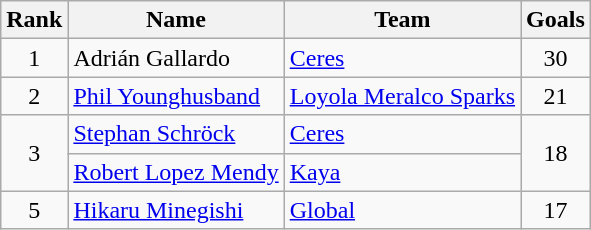<table class="wikitable">
<tr>
<th>Rank</th>
<th>Name</th>
<th>Team</th>
<th>Goals</th>
</tr>
<tr>
<td style="text-align: center;">1</td>
<td> Adrián Gallardo</td>
<td><a href='#'>Ceres</a></td>
<td style="text-align: center;">30</td>
</tr>
<tr>
<td style="text-align: center;">2</td>
<td> <a href='#'>Phil Younghusband</a></td>
<td><a href='#'>Loyola Meralco Sparks</a></td>
<td style="text-align: center;">21</td>
</tr>
<tr>
<td rowspan=2 style="text-align: center;">3</td>
<td> <a href='#'>Stephan Schröck</a></td>
<td><a href='#'>Ceres</a></td>
<td rowspan=2 style="text-align: center;">18</td>
</tr>
<tr>
<td> <a href='#'>Robert Lopez Mendy</a></td>
<td><a href='#'>Kaya</a></td>
</tr>
<tr>
<td style="text-align: center;">5</td>
<td> <a href='#'>Hikaru Minegishi</a></td>
<td><a href='#'>Global</a></td>
<td style="text-align: center;">17</td>
</tr>
</table>
